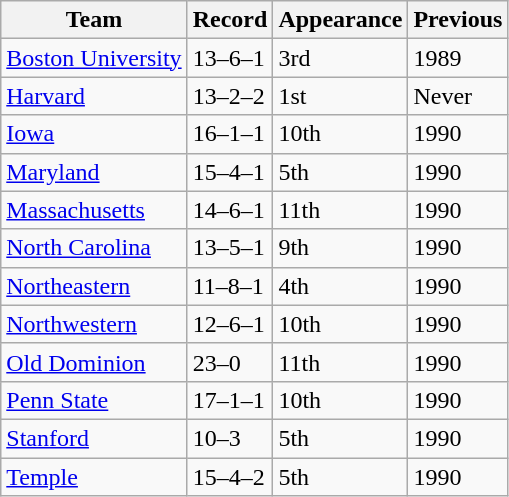<table class="wikitable sortable">
<tr>
<th>Team</th>
<th>Record</th>
<th>Appearance</th>
<th>Previous</th>
</tr>
<tr>
<td><a href='#'>Boston University</a></td>
<td>13–6–1</td>
<td>3rd</td>
<td>1989</td>
</tr>
<tr>
<td><a href='#'>Harvard</a></td>
<td>13–2–2</td>
<td>1st</td>
<td>Never</td>
</tr>
<tr>
<td><a href='#'>Iowa</a></td>
<td>16–1–1</td>
<td>10th</td>
<td>1990</td>
</tr>
<tr>
<td><a href='#'>Maryland</a></td>
<td>15–4–1</td>
<td>5th</td>
<td>1990</td>
</tr>
<tr>
<td><a href='#'>Massachusetts</a></td>
<td>14–6–1</td>
<td>11th</td>
<td>1990</td>
</tr>
<tr>
<td><a href='#'>North Carolina</a></td>
<td>13–5–1</td>
<td>9th</td>
<td>1990</td>
</tr>
<tr>
<td><a href='#'>Northeastern</a></td>
<td>11–8–1</td>
<td>4th</td>
<td>1990</td>
</tr>
<tr>
<td><a href='#'>Northwestern</a></td>
<td>12–6–1</td>
<td>10th</td>
<td>1990</td>
</tr>
<tr>
<td><a href='#'>Old Dominion</a></td>
<td>23–0</td>
<td>11th</td>
<td>1990</td>
</tr>
<tr>
<td><a href='#'>Penn State</a></td>
<td>17–1–1</td>
<td>10th</td>
<td>1990</td>
</tr>
<tr>
<td><a href='#'>Stanford</a></td>
<td>10–3</td>
<td>5th</td>
<td>1990</td>
</tr>
<tr>
<td><a href='#'>Temple</a></td>
<td>15–4–2</td>
<td>5th</td>
<td>1990</td>
</tr>
</table>
